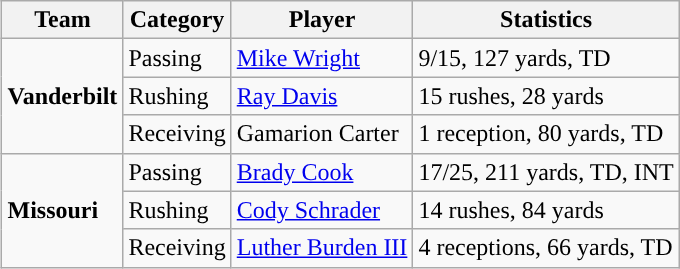<table class="wikitable" style="float: right;">
<tr>
<th>Team</th>
<th>Category</th>
<th>Player</th>
<th>Statistics</th>
</tr>
<tr>
<td rowspan=3><strong>Vanderbilt</strong></td>
<td>Passing</td>
<td><a href='#'>Mike Wright</a></td>
<td>9/15, 127 yards, TD</td>
</tr>
<tr>
<td>Rushing</td>
<td><a href='#'>Ray Davis</a></td>
<td>15 rushes, 28 yards</td>
</tr>
<tr>
<td>Receiving</td>
<td>Gamarion Carter</td>
<td>1 reception, 80 yards, TD</td>
</tr>
<tr>
<td rowspan=3><strong>Missouri</strong></td>
<td>Passing</td>
<td><a href='#'>Brady Cook</a></td>
<td>17/25, 211 yards, TD, INT</td>
</tr>
<tr>
<td>Rushing</td>
<td><a href='#'>Cody Schrader</a></td>
<td>14 rushes, 84 yards</td>
</tr>
<tr>
<td>Receiving</td>
<td><a href='#'>Luther Burden III</a></td>
<td>4 receptions, 66 yards, TD</td>
</tr>
</table>
